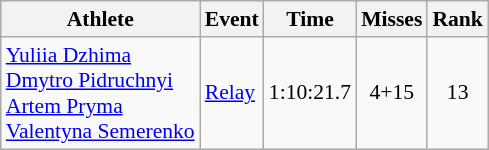<table class=wikitable style=font-size:90%;text-align:center>
<tr>
<th>Athlete</th>
<th>Event</th>
<th>Time</th>
<th>Misses</th>
<th>Rank</th>
</tr>
<tr>
<td align=left><a href='#'>Yuliia Dzhima</a><br><a href='#'>Dmytro Pidruchnyi</a><br><a href='#'>Artem Pryma</a><br><a href='#'>Valentyna Semerenko</a></td>
<td align=left><a href='#'>Relay</a></td>
<td>1:10:21.7</td>
<td>4+15</td>
<td>13</td>
</tr>
</table>
